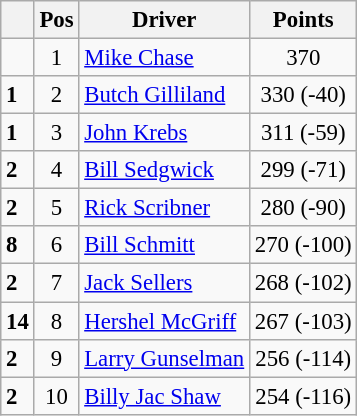<table class="wikitable" style="font-size: 95%;">
<tr>
<th></th>
<th>Pos</th>
<th>Driver</th>
<th>Points</th>
</tr>
<tr>
<td align="left"></td>
<td style="text-align:center;">1</td>
<td><a href='#'>Mike Chase</a></td>
<td style="text-align:center;">370</td>
</tr>
<tr>
<td align="left"> <strong>1</strong></td>
<td style="text-align:center;">2</td>
<td><a href='#'>Butch Gilliland</a></td>
<td style="text-align:center;">330 (-40)</td>
</tr>
<tr>
<td align="left"> <strong>1</strong></td>
<td style="text-align:center;">3</td>
<td><a href='#'>John Krebs</a></td>
<td style="text-align:center;">311 (-59)</td>
</tr>
<tr>
<td align="left"> <strong>2</strong></td>
<td style="text-align:center;">4</td>
<td><a href='#'>Bill Sedgwick</a></td>
<td style="text-align:center;">299 (-71)</td>
</tr>
<tr>
<td align="left"> <strong>2</strong></td>
<td style="text-align:center;">5</td>
<td><a href='#'>Rick Scribner</a></td>
<td style="text-align:center;">280 (-90)</td>
</tr>
<tr>
<td align="left"> <strong>8</strong></td>
<td style="text-align:center;">6</td>
<td><a href='#'>Bill Schmitt</a></td>
<td style="text-align:center;">270 (-100)</td>
</tr>
<tr>
<td align="left"> <strong>2</strong></td>
<td style="text-align:center;">7</td>
<td><a href='#'>Jack Sellers</a></td>
<td style="text-align:center;">268 (-102)</td>
</tr>
<tr>
<td align="left"> <strong>14</strong></td>
<td style="text-align:center;">8</td>
<td><a href='#'>Hershel McGriff</a></td>
<td style="text-align:center;">267 (-103)</td>
</tr>
<tr>
<td align="left"> <strong>2</strong></td>
<td style="text-align:center;">9</td>
<td><a href='#'>Larry Gunselman</a></td>
<td style="text-align:center;">256 (-114)</td>
</tr>
<tr>
<td align="left"> <strong>2</strong></td>
<td style="text-align:center;">10</td>
<td><a href='#'>Billy Jac Shaw</a></td>
<td style="text-align:center;">254 (-116)</td>
</tr>
</table>
